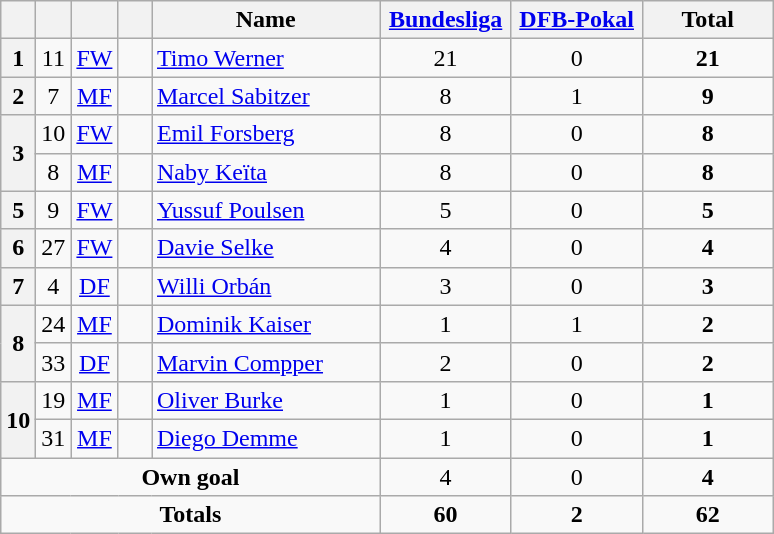<table class="wikitable" style="text-align:center">
<tr>
<th width=15></th>
<th width=15></th>
<th width=15></th>
<th width=15></th>
<th width=145>Name</th>
<th width=80><strong><a href='#'>Bundesliga</a></strong></th>
<th width=80><strong><a href='#'>DFB-Pokal</a></strong></th>
<th width=80>Total</th>
</tr>
<tr>
<th>1</th>
<td>11</td>
<td><a href='#'>FW</a></td>
<td></td>
<td align=left><a href='#'>Timo Werner</a></td>
<td>21</td>
<td>0</td>
<td><strong>21</strong></td>
</tr>
<tr>
<th>2</th>
<td>7</td>
<td><a href='#'>MF</a></td>
<td></td>
<td align=left><a href='#'>Marcel Sabitzer</a></td>
<td>8</td>
<td>1</td>
<td><strong>9</strong></td>
</tr>
<tr>
<th rowspan=2>3</th>
<td>10</td>
<td><a href='#'>FW</a></td>
<td></td>
<td align=left><a href='#'>Emil Forsberg</a></td>
<td>8</td>
<td>0</td>
<td><strong>8</strong></td>
</tr>
<tr>
<td>8</td>
<td><a href='#'>MF</a></td>
<td></td>
<td align=left><a href='#'>Naby Keïta</a></td>
<td>8</td>
<td>0</td>
<td><strong>8</strong></td>
</tr>
<tr>
<th>5</th>
<td>9</td>
<td><a href='#'>FW</a></td>
<td></td>
<td align=left><a href='#'>Yussuf Poulsen</a></td>
<td>5</td>
<td>0</td>
<td><strong>5</strong></td>
</tr>
<tr>
<th>6</th>
<td>27</td>
<td><a href='#'>FW</a></td>
<td></td>
<td align=left><a href='#'>Davie Selke</a></td>
<td>4</td>
<td>0</td>
<td><strong>4</strong></td>
</tr>
<tr>
<th>7</th>
<td>4</td>
<td><a href='#'>DF</a></td>
<td></td>
<td align=left><a href='#'>Willi Orbán</a></td>
<td>3</td>
<td>0</td>
<td><strong>3</strong></td>
</tr>
<tr>
<th rowspan=2>8</th>
<td>24</td>
<td><a href='#'>MF</a></td>
<td></td>
<td align=left><a href='#'>Dominik Kaiser</a></td>
<td>1</td>
<td>1</td>
<td><strong>2</strong></td>
</tr>
<tr>
<td>33</td>
<td><a href='#'>DF</a></td>
<td></td>
<td align=left><a href='#'>Marvin Compper</a></td>
<td>2</td>
<td>0</td>
<td><strong>2</strong></td>
</tr>
<tr>
<th rowspan=2>10</th>
<td>19</td>
<td><a href='#'>MF</a></td>
<td></td>
<td align=left><a href='#'>Oliver Burke</a></td>
<td>1</td>
<td>0</td>
<td><strong>1</strong></td>
</tr>
<tr>
<td>31</td>
<td><a href='#'>MF</a></td>
<td></td>
<td align=left><a href='#'>Diego Demme</a></td>
<td>1</td>
<td>0</td>
<td><strong>1</strong></td>
</tr>
<tr>
<td colspan=5><strong>Own goal</strong></td>
<td>4</td>
<td>0</td>
<td><strong>4</strong></td>
</tr>
<tr>
<td colspan=5><strong>Totals</strong></td>
<td><strong>60</strong></td>
<td><strong>2</strong></td>
<td><strong>62</strong></td>
</tr>
</table>
